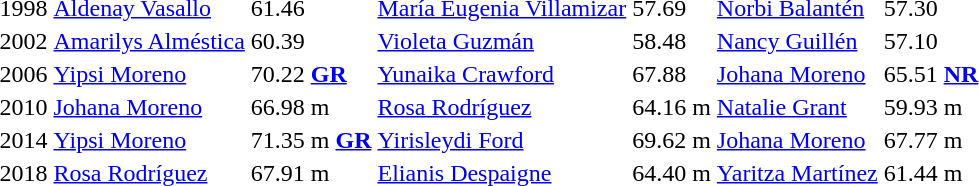<table>
<tr>
<td>1998</td>
<td><a href='#'>Aldenay Vasallo</a><br> </td>
<td>61.46</td>
<td><a href='#'>María Eugenia Villamizar</a><br> </td>
<td>57.69</td>
<td><a href='#'>Norbi Balantén</a><br> </td>
<td>57.30</td>
</tr>
<tr>
<td>2002</td>
<td><a href='#'>Amarilys Alméstica</a><br> </td>
<td>60.39</td>
<td><a href='#'>Violeta Guzmán</a><br> </td>
<td>58.48</td>
<td><a href='#'>Nancy Guillén</a><br> </td>
<td>57.10</td>
</tr>
<tr>
<td>2006</td>
<td><a href='#'>Yipsi Moreno</a><br></td>
<td>70.22 <strong><a href='#'>GR</a></strong></td>
<td><a href='#'>Yunaika Crawford</a><br></td>
<td>67.88</td>
<td><a href='#'>Johana Moreno</a><br></td>
<td>65.51 <strong><a href='#'>NR</a></strong></td>
</tr>
<tr>
<td>2010</td>
<td><a href='#'>Johana Moreno</a><br></td>
<td>66.98 m</td>
<td><a href='#'>Rosa Rodríguez</a><br></td>
<td>64.16 m</td>
<td><a href='#'>Natalie Grant</a><br></td>
<td>59.93 m</td>
</tr>
<tr>
<td>2014</td>
<td><a href='#'>Yipsi Moreno</a><br></td>
<td>71.35 m <strong><a href='#'>GR</a></strong></td>
<td><a href='#'>Yirisleydi Ford</a><br></td>
<td>69.62 m</td>
<td><a href='#'>Johana Moreno</a><br></td>
<td>67.77 m</td>
</tr>
<tr>
<td>2018</td>
<td><a href='#'>Rosa Rodríguez</a><br></td>
<td>67.91 m</td>
<td><a href='#'>Elianis Despaigne</a><br></td>
<td>64.40 m</td>
<td><a href='#'>Yaritza Martínez</a><br></td>
<td>61.44 m</td>
</tr>
</table>
